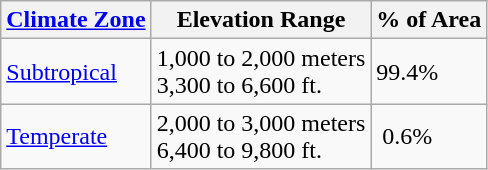<table class="wikitable">
<tr>
<th><a href='#'>Climate Zone</a></th>
<th>Elevation Range</th>
<th>% of Area</th>
</tr>
<tr>
<td><a href='#'>Subtropical</a></td>
<td>1,000 to 2,000 meters<br>3,300 to 6,600 ft.</td>
<td>99.4%</td>
</tr>
<tr>
<td><a href='#'>Temperate</a></td>
<td>2,000 to 3,000 meters<br>6,400 to 9,800 ft.</td>
<td> 0.6%</td>
</tr>
</table>
